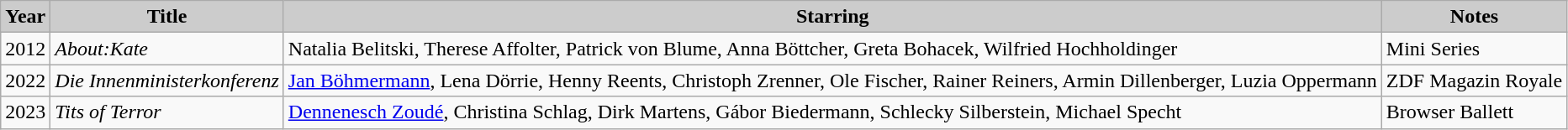<table class="wikitable">
<tr>
<th style="background: #CCCCCC;">Year</th>
<th style="background: #CCCCCC;">Title</th>
<th style="background: #CCCCCC;">Starring</th>
<th style="background: #CCCCCC;">Notes</th>
</tr>
<tr>
<td>2012</td>
<td><em>About:Kate</em></td>
<td>Natalia Belitski, Therese Affolter, Patrick von Blume, Anna Böttcher, Greta Bohacek, Wilfried Hochholdinger</td>
<td>Mini Series</td>
</tr>
<tr>
<td>2022</td>
<td><em>Die Innenministerkonferenz</em></td>
<td><a href='#'>Jan Böhmermann</a>, Lena Dörrie, Henny Reents, Christoph Zrenner, Ole Fischer, Rainer Reiners, Armin Dillenberger, Luzia Oppermann</td>
<td>ZDF Magazin Royale</td>
</tr>
<tr>
<td>2023</td>
<td><em>Tits of Terror</em></td>
<td><a href='#'>Dennenesch Zoudé</a>, Christina Schlag, Dirk Martens, Gábor Biedermann, Schlecky Silberstein, Michael Specht</td>
<td>Browser Ballett</td>
</tr>
</table>
